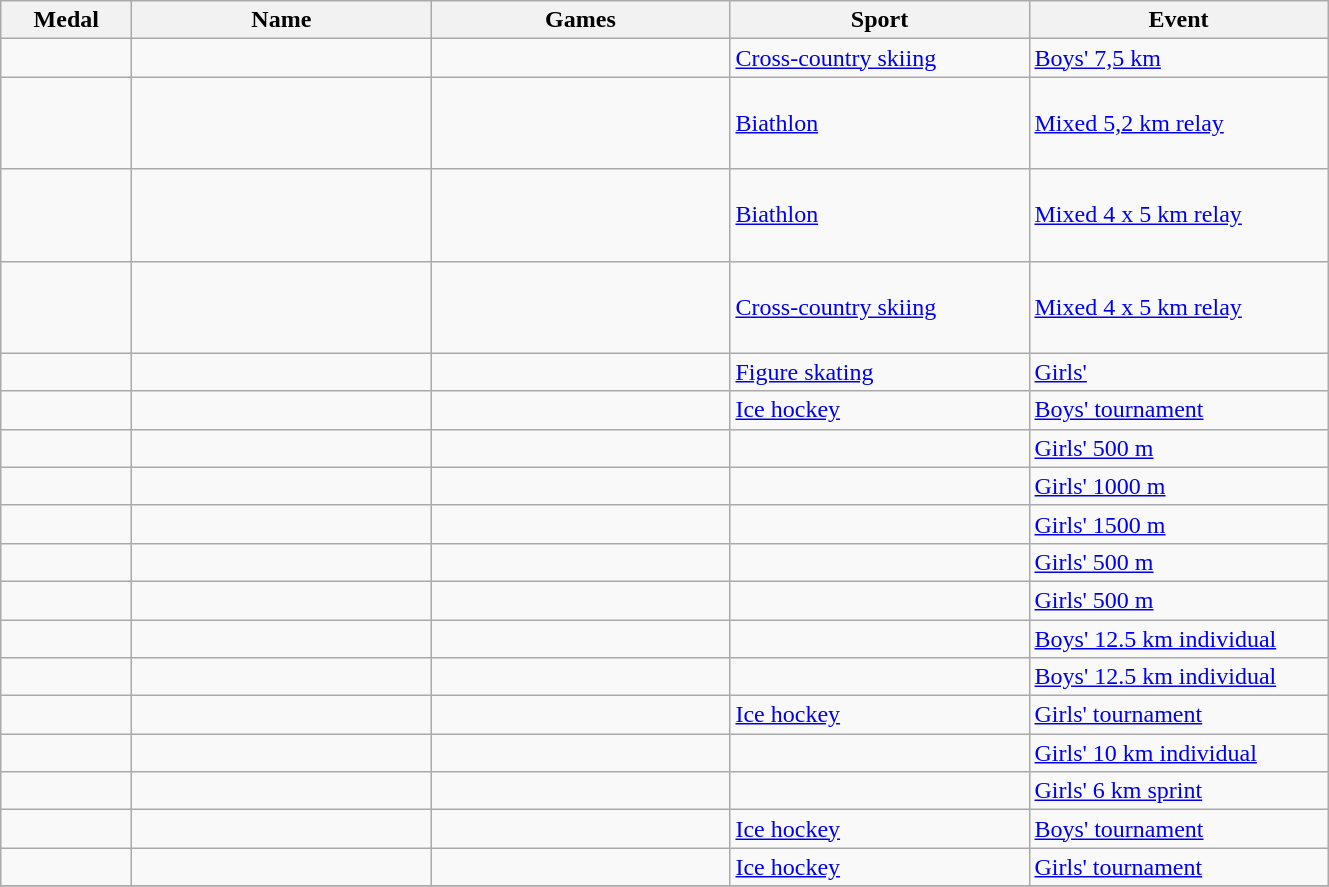<table class="wikitable sortable">
<tr>
<th style="width:5em">Medal</th>
<th style="width:12em">Name</th>
<th style="width:12em">Games</th>
<th style="width:12em">Sport</th>
<th style="width:12em">Event</th>
</tr>
<tr>
<td></td>
<td></td>
<td></td>
<td> <a href='#'>Cross-country skiing</a></td>
<td><a href='#'>Boys' 7,5 km</a></td>
</tr>
<tr>
<td></td>
<td><br><br><br></td>
<td></td>
<td> <a href='#'>Biathlon</a></td>
<td><a href='#'>Mixed 5,2 km relay</a></td>
</tr>
<tr>
<td></td>
<td><br><br><br></td>
<td></td>
<td> <a href='#'>Biathlon</a></td>
<td><a href='#'>Mixed 4 x 5 km relay</a></td>
</tr>
<tr>
<td></td>
<td><br><br><br></td>
<td></td>
<td> <a href='#'>Cross-country skiing</a></td>
<td><a href='#'>Mixed 4 x 5 km relay</a></td>
</tr>
<tr>
<td></td>
<td></td>
<td></td>
<td> <a href='#'>Figure skating</a></td>
<td><a href='#'>Girls'</a></td>
</tr>
<tr>
<td></td>
<td></td>
<td></td>
<td> <a href='#'>Ice hockey</a></td>
<td><a href='#'>Boys' tournament</a></td>
</tr>
<tr>
<td></td>
<td></td>
<td></td>
<td></td>
<td><a href='#'>Girls' 500 m</a></td>
</tr>
<tr>
<td></td>
<td></td>
<td></td>
<td></td>
<td><a href='#'>Girls' 1000 m</a></td>
</tr>
<tr>
<td></td>
<td></td>
<td></td>
<td></td>
<td><a href='#'>Girls' 1500 m</a></td>
</tr>
<tr>
<td></td>
<td></td>
<td></td>
<td></td>
<td><a href='#'>Girls' 500 m</a></td>
</tr>
<tr>
<td></td>
<td></td>
<td></td>
<td></td>
<td><a href='#'>Girls' 500 m</a></td>
</tr>
<tr>
<td></td>
<td></td>
<td></td>
<td></td>
<td><a href='#'>Boys' 12.5 km individual</a></td>
</tr>
<tr>
<td></td>
<td></td>
<td></td>
<td></td>
<td><a href='#'>Boys' 12.5 km individual</a></td>
</tr>
<tr>
<td></td>
<td></td>
<td></td>
<td> <a href='#'>Ice hockey</a></td>
<td><a href='#'>Girls' tournament</a></td>
</tr>
<tr>
<td></td>
<td></td>
<td></td>
<td></td>
<td><a href='#'>Girls' 10 km individual</a></td>
</tr>
<tr>
<td></td>
<td></td>
<td></td>
<td></td>
<td><a href='#'>Girls' 6 km sprint</a></td>
</tr>
<tr>
<td></td>
<td></td>
<td></td>
<td> <a href='#'>Ice hockey</a></td>
<td><a href='#'>Boys' tournament</a></td>
</tr>
<tr>
<td></td>
<td></td>
<td></td>
<td> <a href='#'>Ice hockey</a></td>
<td><a href='#'>Girls' tournament</a></td>
</tr>
<tr>
</tr>
</table>
